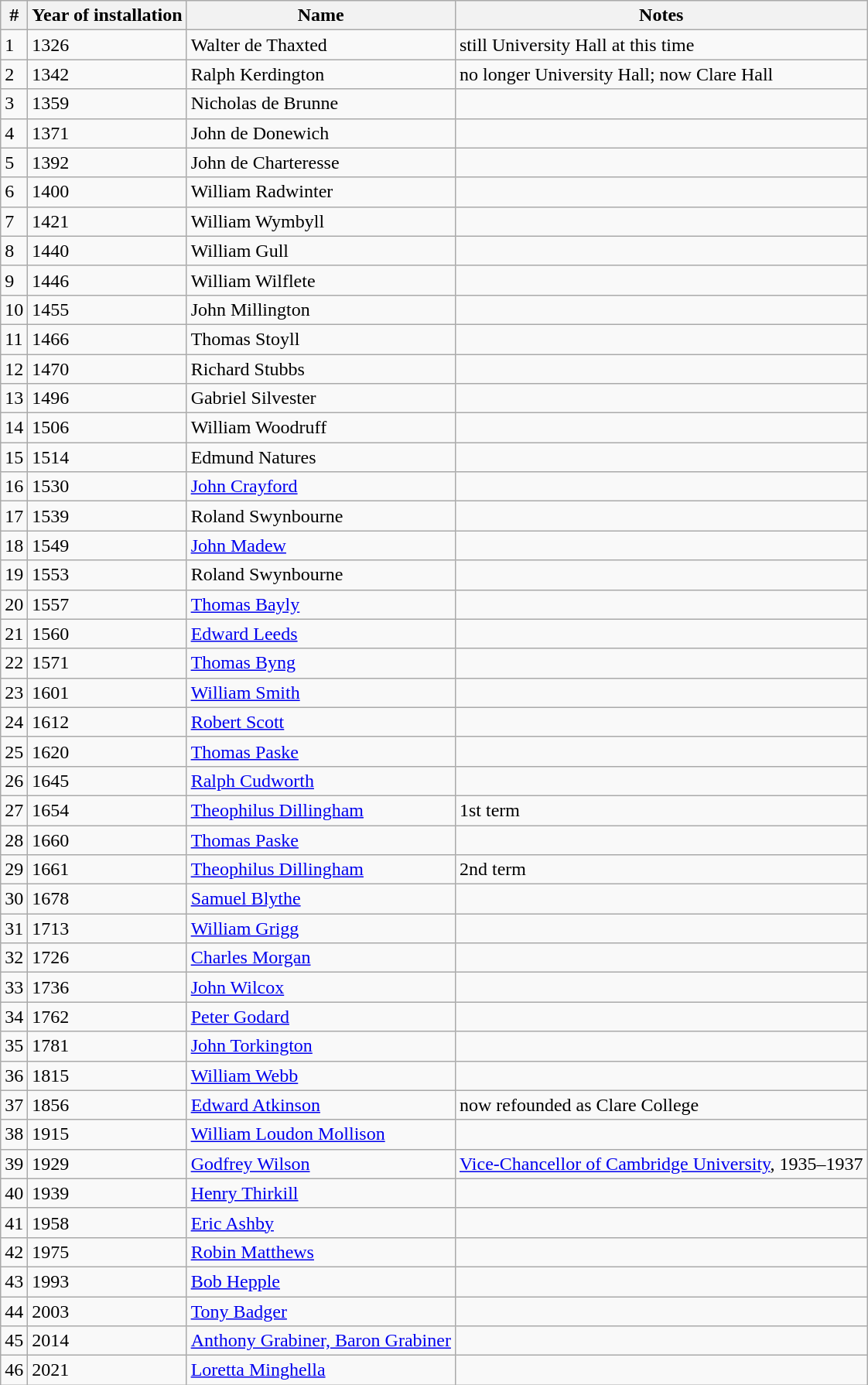<table class="wikitable">
<tr>
<th>#</th>
<th>Year of installation</th>
<th>Name</th>
<th>Notes</th>
</tr>
<tr>
<td>1</td>
<td>1326</td>
<td>Walter de Thaxted</td>
<td>still University Hall at this time</td>
</tr>
<tr>
<td>2</td>
<td>1342</td>
<td>Ralph Kerdington</td>
<td>no longer University Hall; now Clare Hall</td>
</tr>
<tr>
<td>3</td>
<td>1359</td>
<td>Nicholas de Brunne</td>
<td></td>
</tr>
<tr>
<td>4</td>
<td>1371</td>
<td>John de Donewich</td>
<td></td>
</tr>
<tr>
<td>5</td>
<td>1392</td>
<td>John de Charteresse</td>
<td></td>
</tr>
<tr>
<td>6</td>
<td>1400</td>
<td>William Radwinter</td>
<td></td>
</tr>
<tr>
<td>7</td>
<td>1421</td>
<td>William Wymbyll</td>
<td></td>
</tr>
<tr>
<td>8</td>
<td>1440</td>
<td>William Gull</td>
<td></td>
</tr>
<tr>
<td>9</td>
<td>1446</td>
<td>William Wilflete</td>
<td></td>
</tr>
<tr>
<td>10</td>
<td>1455</td>
<td>John Millington</td>
<td></td>
</tr>
<tr>
<td>11</td>
<td>1466</td>
<td>Thomas Stoyll</td>
<td></td>
</tr>
<tr>
<td>12</td>
<td>1470</td>
<td>Richard Stubbs</td>
<td></td>
</tr>
<tr>
<td>13</td>
<td>1496</td>
<td>Gabriel Silvester</td>
<td></td>
</tr>
<tr>
<td>14</td>
<td>1506</td>
<td>William Woodruff</td>
<td></td>
</tr>
<tr>
<td>15</td>
<td>1514</td>
<td>Edmund Natures</td>
<td></td>
</tr>
<tr>
<td>16</td>
<td>1530</td>
<td><a href='#'>John Crayford</a></td>
<td></td>
</tr>
<tr>
<td>17</td>
<td>1539</td>
<td>Roland Swynbourne</td>
<td></td>
</tr>
<tr>
<td>18</td>
<td>1549</td>
<td><a href='#'>John Madew</a></td>
<td></td>
</tr>
<tr>
<td>19</td>
<td>1553</td>
<td>Roland Swynbourne</td>
<td></td>
</tr>
<tr>
<td>20</td>
<td>1557</td>
<td><a href='#'>Thomas Bayly</a></td>
<td></td>
</tr>
<tr>
<td>21</td>
<td>1560</td>
<td><a href='#'>Edward Leeds</a></td>
<td></td>
</tr>
<tr>
<td>22</td>
<td>1571</td>
<td><a href='#'>Thomas Byng</a></td>
<td></td>
</tr>
<tr>
<td>23</td>
<td>1601</td>
<td><a href='#'>William Smith</a></td>
<td></td>
</tr>
<tr>
<td>24</td>
<td>1612</td>
<td><a href='#'>Robert Scott</a></td>
<td></td>
</tr>
<tr>
<td>25</td>
<td>1620</td>
<td><a href='#'>Thomas Paske</a></td>
<td></td>
</tr>
<tr>
<td>26</td>
<td>1645</td>
<td><a href='#'>Ralph Cudworth</a></td>
<td></td>
</tr>
<tr>
<td>27</td>
<td>1654</td>
<td><a href='#'>Theophilus Dillingham</a></td>
<td>1st term</td>
</tr>
<tr>
<td>28</td>
<td>1660</td>
<td><a href='#'>Thomas Paske</a></td>
<td></td>
</tr>
<tr>
<td>29</td>
<td>1661</td>
<td><a href='#'>Theophilus Dillingham</a></td>
<td>2nd term</td>
</tr>
<tr>
<td>30</td>
<td>1678</td>
<td><a href='#'>Samuel Blythe</a></td>
<td></td>
</tr>
<tr>
<td>31</td>
<td>1713</td>
<td><a href='#'>William Grigg</a></td>
<td></td>
</tr>
<tr>
<td>32</td>
<td>1726</td>
<td><a href='#'>Charles Morgan</a></td>
<td></td>
</tr>
<tr>
<td>33</td>
<td>1736</td>
<td><a href='#'>John Wilcox</a></td>
<td></td>
</tr>
<tr>
<td>34</td>
<td>1762</td>
<td><a href='#'>Peter Godard</a></td>
<td></td>
</tr>
<tr>
<td>35</td>
<td>1781</td>
<td><a href='#'>John Torkington</a></td>
<td></td>
</tr>
<tr>
<td>36</td>
<td>1815</td>
<td><a href='#'>William Webb</a></td>
<td></td>
</tr>
<tr>
<td>37</td>
<td>1856</td>
<td><a href='#'>Edward Atkinson</a></td>
<td>now refounded as Clare College</td>
</tr>
<tr>
<td>38</td>
<td>1915</td>
<td><a href='#'>William Loudon Mollison</a></td>
<td></td>
</tr>
<tr>
<td>39</td>
<td>1929</td>
<td><a href='#'>Godfrey Wilson</a></td>
<td><a href='#'>Vice-Chancellor of Cambridge University</a>, 1935–1937</td>
</tr>
<tr>
<td>40</td>
<td>1939</td>
<td><a href='#'>Henry Thirkill</a></td>
<td></td>
</tr>
<tr>
<td>41</td>
<td>1958</td>
<td><a href='#'>Eric Ashby</a></td>
<td></td>
</tr>
<tr>
<td>42</td>
<td>1975</td>
<td><a href='#'>Robin Matthews</a></td>
<td></td>
</tr>
<tr>
<td>43</td>
<td>1993</td>
<td><a href='#'>Bob Hepple</a></td>
<td></td>
</tr>
<tr>
<td>44</td>
<td>2003</td>
<td><a href='#'>Tony Badger</a></td>
<td></td>
</tr>
<tr>
<td>45</td>
<td>2014</td>
<td><a href='#'>Anthony Grabiner, Baron Grabiner</a></td>
<td></td>
</tr>
<tr>
<td>46</td>
<td>2021</td>
<td><a href='#'>Loretta Minghella</a></td>
<td></td>
</tr>
</table>
